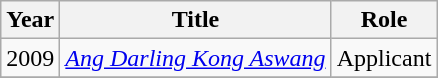<table class="wikitable">
<tr>
<th>Year</th>
<th>Title</th>
<th>Role</th>
</tr>
<tr>
<td>2009</td>
<td><em><a href='#'>Ang Darling Kong Aswang</a></em></td>
<td>Applicant</td>
</tr>
<tr>
</tr>
</table>
